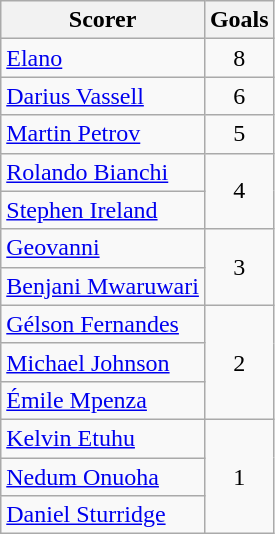<table class="wikitable">
<tr>
<th>Scorer</th>
<th>Goals</th>
</tr>
<tr>
<td> <a href='#'>Elano</a></td>
<td align=center>8</td>
</tr>
<tr>
<td> <a href='#'>Darius Vassell</a></td>
<td align=center>6</td>
</tr>
<tr>
<td> <a href='#'>Martin Petrov</a></td>
<td align=center>5</td>
</tr>
<tr>
<td> <a href='#'>Rolando Bianchi</a></td>
<td rowspan="2" align=center>4</td>
</tr>
<tr>
<td> <a href='#'>Stephen Ireland</a></td>
</tr>
<tr>
<td> <a href='#'>Geovanni</a></td>
<td rowspan="2" align=center>3</td>
</tr>
<tr>
<td> <a href='#'>Benjani Mwaruwari</a></td>
</tr>
<tr>
<td> <a href='#'>Gélson Fernandes</a></td>
<td rowspan="3" align=center>2</td>
</tr>
<tr>
<td> <a href='#'>Michael Johnson</a></td>
</tr>
<tr>
<td> <a href='#'>Émile Mpenza</a></td>
</tr>
<tr>
<td> <a href='#'>Kelvin Etuhu</a></td>
<td rowspan="3" align=center>1</td>
</tr>
<tr>
<td> <a href='#'>Nedum Onuoha</a></td>
</tr>
<tr>
<td> <a href='#'>Daniel Sturridge</a></td>
</tr>
</table>
